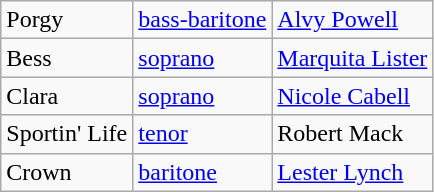<table class="wikitable"!>
<tr>
<td>Porgy</td>
<td><a href='#'>bass-baritone</a></td>
<td><a href='#'>Alvy Powell</a></td>
</tr>
<tr>
<td>Bess</td>
<td><a href='#'>soprano</a></td>
<td><a href='#'>Marquita Lister</a></td>
</tr>
<tr>
<td>Clara</td>
<td><a href='#'>soprano</a></td>
<td><a href='#'>Nicole Cabell</a></td>
</tr>
<tr>
<td>Sportin' Life</td>
<td><a href='#'>tenor</a></td>
<td>Robert Mack</td>
</tr>
<tr>
<td>Crown</td>
<td><a href='#'>baritone</a></td>
<td><a href='#'>Lester Lynch</a></td>
</tr>
</table>
